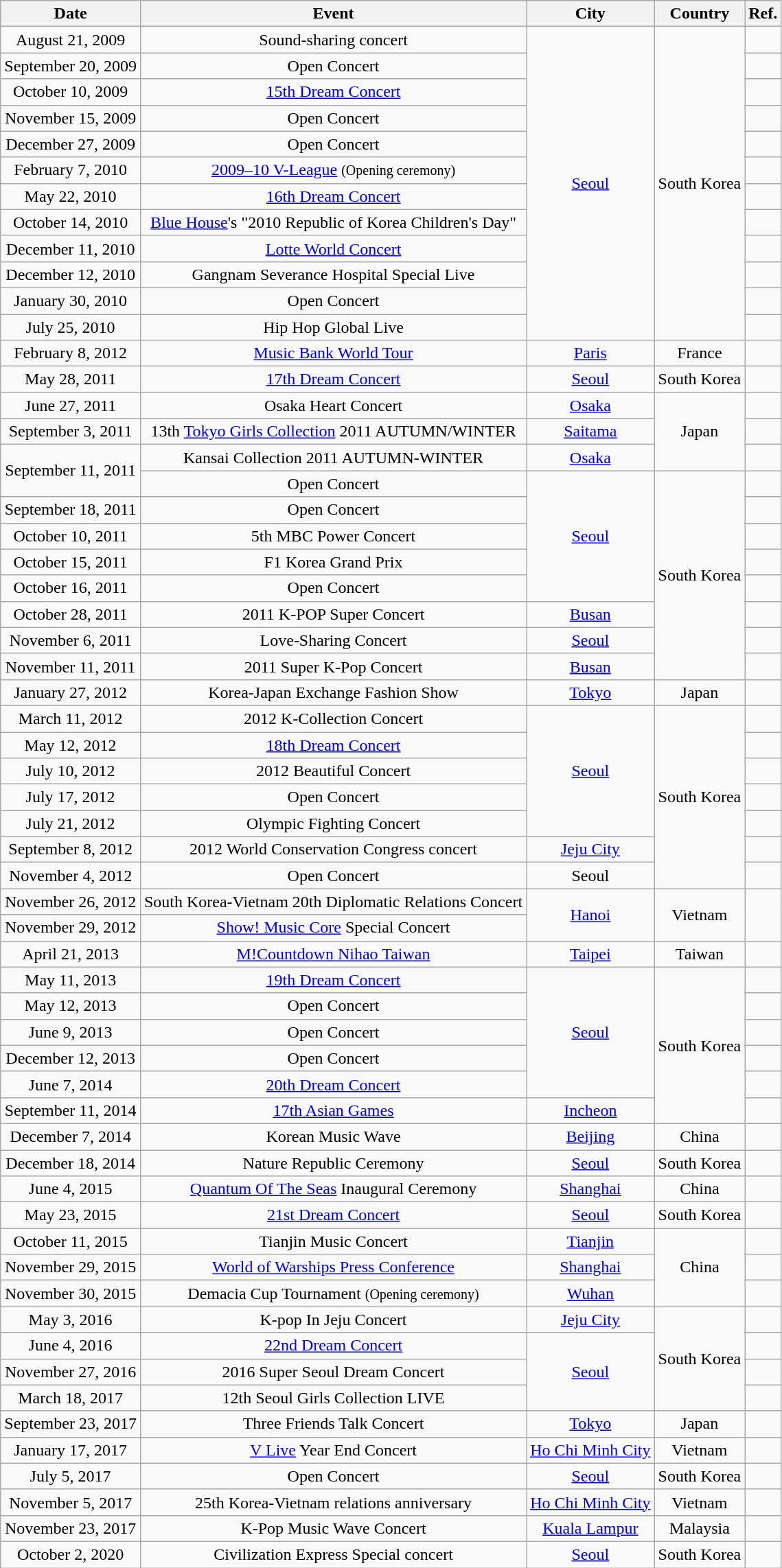<table class="wikitable plainrowheaders" style="text-align:center">
<tr>
<th>Date</th>
<th>Event</th>
<th>City</th>
<th>Country</th>
<th>Ref.</th>
</tr>
<tr>
<td>August 21, 2009</td>
<td>Sound-sharing concert</td>
<td rowspan="12"><a href='#'>Seoul</a></td>
<td rowspan="12">South Korea</td>
<td></td>
</tr>
<tr>
<td>September 20, 2009</td>
<td>Open Concert</td>
<td></td>
</tr>
<tr>
<td>October 10, 2009</td>
<td><a href='#'>15th Dream Concert</a></td>
<td></td>
</tr>
<tr>
<td>November 15, 2009</td>
<td>Open Concert</td>
<td></td>
</tr>
<tr>
<td>December 27, 2009</td>
<td>Open Concert</td>
<td></td>
</tr>
<tr>
<td>February 7, 2010</td>
<td><a href='#'>2009–10 V-League</a> <small>(Opening ceremony)</small></td>
<td></td>
</tr>
<tr>
<td>May 22, 2010</td>
<td><a href='#'>16th Dream Concert</a></td>
<td></td>
</tr>
<tr>
<td>October 14, 2010</td>
<td><a href='#'>Blue House</a>'s "2010 Republic of Korea Children's Day"</td>
<td></td>
</tr>
<tr>
<td>December 11, 2010</td>
<td><a href='#'>Lotte World Concert</a></td>
<td></td>
</tr>
<tr>
<td>December 12, 2010</td>
<td>Gangnam Severance Hospital Special Live</td>
<td></td>
</tr>
<tr>
<td>January 30, 2010</td>
<td>Open Concert</td>
<td></td>
</tr>
<tr>
<td>July 25, 2010</td>
<td>Hip Hop Global Live</td>
<td></td>
</tr>
<tr>
<td>February 8, 2012</td>
<td><a href='#'>Music Bank World Tour</a></td>
<td><a href='#'>Paris</a></td>
<td>France</td>
<td></td>
</tr>
<tr>
<td>May 28, 2011</td>
<td><a href='#'>17th Dream Concert</a></td>
<td><a href='#'>Seoul</a></td>
<td>South Korea</td>
<td></td>
</tr>
<tr>
<td>June 27, 2011</td>
<td>Osaka Heart Concert</td>
<td><a href='#'>Osaka</a></td>
<td rowspan="3">Japan</td>
<td></td>
</tr>
<tr>
<td>September 3, 2011</td>
<td>13th <a href='#'>Tokyo Girls Collection</a> 2011 AUTUMN/WINTER</td>
<td><a href='#'>Saitama</a></td>
<td></td>
</tr>
<tr>
<td rowspan="2">September 11, 2011</td>
<td>Kansai Collection 2011 AUTUMN-WINTER</td>
<td><a href='#'>Osaka</a></td>
<td></td>
</tr>
<tr>
<td>Open Concert</td>
<td rowspan="5"><a href='#'>Seoul</a></td>
<td rowspan="8">South Korea</td>
<td></td>
</tr>
<tr>
<td>September 18, 2011</td>
<td>Open Concert</td>
<td></td>
</tr>
<tr>
<td>October 10, 2011</td>
<td>5th MBC Power Concert</td>
<td></td>
</tr>
<tr>
<td>October 15, 2011</td>
<td>F1 Korea Grand Prix</td>
<td></td>
</tr>
<tr>
<td>October 16, 2011</td>
<td>Open Concert</td>
<td></td>
</tr>
<tr>
<td>October 28, 2011</td>
<td>2011 K-POP Super Concert</td>
<td><a href='#'>Busan</a></td>
<td></td>
</tr>
<tr>
<td>November 6, 2011</td>
<td>Love-Sharing Concert</td>
<td><a href='#'>Seoul</a></td>
<td></td>
</tr>
<tr>
<td>November 11, 2011</td>
<td>2011 Super K-Pop Concert</td>
<td><a href='#'>Busan</a></td>
<td></td>
</tr>
<tr>
<td>January 27, 2012</td>
<td>Korea-Japan Exchange Fashion Show</td>
<td><a href='#'>Tokyo</a></td>
<td>Japan</td>
<td></td>
</tr>
<tr>
<td>March 11, 2012</td>
<td>2012 K-Collection Concert</td>
<td rowspan="5"><a href='#'>Seoul</a></td>
<td rowspan="7">South Korea</td>
<td></td>
</tr>
<tr>
<td>May 12, 2012</td>
<td><a href='#'>18th Dream Concert</a></td>
<td></td>
</tr>
<tr>
<td>July 10, 2012</td>
<td>2012 Beautiful Concert</td>
<td></td>
</tr>
<tr>
<td>July 17, 2012</td>
<td>Open Concert</td>
<td></td>
</tr>
<tr>
<td>July 21, 2012</td>
<td>Olympic Fighting Concert</td>
<td></td>
</tr>
<tr>
<td>September 8, 2012</td>
<td>2012 World Conservation Congress concert</td>
<td><a href='#'>Jeju City</a></td>
<td></td>
</tr>
<tr>
<td>November 4, 2012</td>
<td>Open Concert</td>
<td>Seoul</td>
<td></td>
</tr>
<tr>
<td>November 26, 2012</td>
<td>South Korea-Vietnam 20th Diplomatic Relations Concert</td>
<td rowspan="2"><a href='#'>Hanoi</a></td>
<td rowspan="2">Vietnam</td>
<td rowspan="2"></td>
</tr>
<tr>
<td>November 29, 2012</td>
<td><a href='#'>Show! Music Core</a> Special Concert</td>
</tr>
<tr>
<td>April 21, 2013</td>
<td><a href='#'>M!Countdown Nihao Taiwan</a></td>
<td><a href='#'>Taipei</a></td>
<td>Taiwan</td>
<td></td>
</tr>
<tr>
<td>May 11, 2013</td>
<td><a href='#'>19th Dream Concert</a></td>
<td rowspan="5"><a href='#'>Seoul</a></td>
<td rowspan="6">South Korea</td>
<td></td>
</tr>
<tr>
<td>May 12, 2013</td>
<td>Open Concert</td>
<td></td>
</tr>
<tr>
<td>June 9, 2013</td>
<td>Open Concert</td>
<td></td>
</tr>
<tr>
<td>December 12, 2013</td>
<td>Open Concert</td>
<td></td>
</tr>
<tr>
<td>June 7, 2014</td>
<td><a href='#'>20th Dream Concert</a></td>
<td></td>
</tr>
<tr>
<td>September 11, 2014</td>
<td><a href='#'>17th Asian Games</a></td>
<td><a href='#'>Incheon</a></td>
<td></td>
</tr>
<tr>
<td>December 7, 2014</td>
<td>Korean Music Wave</td>
<td><a href='#'>Beijing</a></td>
<td>China</td>
<td></td>
</tr>
<tr>
<td>December 18, 2014</td>
<td>Nature Republic Ceremony</td>
<td><a href='#'>Seoul</a></td>
<td>South Korea</td>
<td></td>
</tr>
<tr>
<td>June 4, 2015</td>
<td><a href='#'>Quantum Of The Seas</a> Inaugural Ceremony</td>
<td><a href='#'>Shanghai</a></td>
<td>China</td>
<td></td>
</tr>
<tr>
<td>May 23, 2015</td>
<td><a href='#'>21st Dream Concert</a></td>
<td><a href='#'>Seoul</a></td>
<td>South Korea</td>
<td></td>
</tr>
<tr>
<td>October 11, 2015</td>
<td>Tianjin Music Concert</td>
<td><a href='#'>Tianjin</a></td>
<td rowspan="3">China</td>
<td></td>
</tr>
<tr>
<td>November 29, 2015</td>
<td><a href='#'>World of Warships Press Conference</a></td>
<td><a href='#'>Shanghai</a></td>
<td></td>
</tr>
<tr>
<td>November 30, 2015</td>
<td>Demacia Cup Tournament <small>(Opening ceremony)</small></td>
<td><a href='#'>Wuhan</a></td>
<td></td>
</tr>
<tr>
<td>May 3, 2016</td>
<td>K-pop In Jeju Concert</td>
<td><a href='#'>Jeju City</a></td>
<td rowspan="4">South Korea</td>
<td></td>
</tr>
<tr>
<td>June 4, 2016</td>
<td><a href='#'>22nd Dream Concert</a></td>
<td rowspan="3"><a href='#'>Seoul</a></td>
<td></td>
</tr>
<tr>
<td>November 27, 2016</td>
<td>2016 Super Seoul Dream Concert</td>
<td></td>
</tr>
<tr>
<td>March 18, 2017</td>
<td>12th Seoul Girls Collection LIVE</td>
<td></td>
</tr>
<tr>
<td>September 23, 2017</td>
<td>Three Friends Talk Concert</td>
<td><a href='#'>Tokyo</a></td>
<td>Japan</td>
<td></td>
</tr>
<tr>
<td>January 17, 2017</td>
<td><a href='#'>V Live</a> Year End Concert</td>
<td><a href='#'>Ho Chi Minh City</a></td>
<td>Vietnam</td>
<td></td>
</tr>
<tr>
<td>July 5, 2017</td>
<td>Open Concert</td>
<td><a href='#'>Seoul</a></td>
<td>South Korea</td>
<td></td>
</tr>
<tr>
<td>November 5, 2017</td>
<td>25th Korea-Vietnam relations anniversary</td>
<td><a href='#'>Ho Chi Minh City</a></td>
<td>Vietnam</td>
<td></td>
</tr>
<tr>
<td>November 23, 2017</td>
<td>K-Pop Music Wave Concert</td>
<td><a href='#'>Kuala Lampur</a></td>
<td>Malaysia</td>
<td></td>
</tr>
<tr>
<td>October 2, 2020</td>
<td>Civilization Express Special concert</td>
<td><a href='#'>Seoul</a></td>
<td>South Korea</td>
<td></td>
</tr>
</table>
